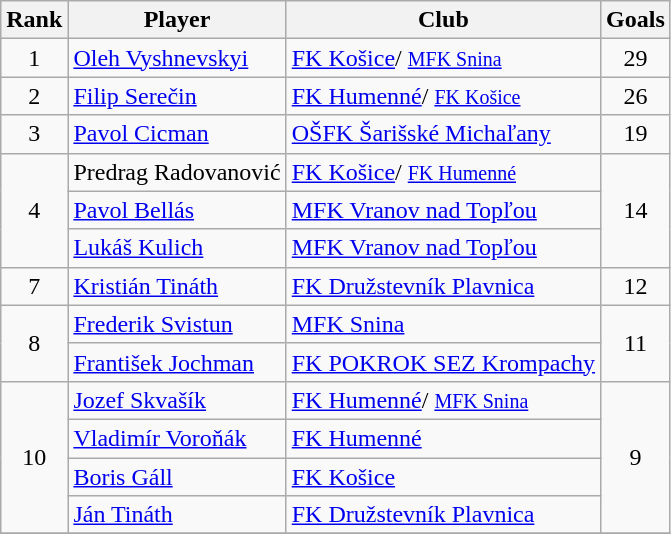<table class="wikitable" style="text-align:center">
<tr>
<th>Rank</th>
<th>Player</th>
<th>Club</th>
<th>Goals</th>
</tr>
<tr>
<td rowspan=1>1</td>
<td align="left"> <a href='#'>Oleh Vyshnevskyi</a></td>
<td align="left"><a href='#'>FK Košice</a>/ <small><a href='#'>MFK Snina</a></small></td>
<td rowspan=1>29</td>
</tr>
<tr>
<td rowspan=1>2</td>
<td align="left"> <a href='#'>Filip Serečin</a></td>
<td align="left"><a href='#'>FK Humenné</a>/ <small><a href='#'>FK Košice</a></small></td>
<td rowspan=1>26</td>
</tr>
<tr>
<td rowspan=1>3</td>
<td align="left"> <a href='#'>Pavol Cicman</a></td>
<td align="left"><a href='#'>OŠFK Šarišské Michaľany</a></td>
<td rowspan=1>19</td>
</tr>
<tr>
<td rowspan=3>4</td>
<td align="left"> Predrag Radovanović</td>
<td align="left"><a href='#'>FK Košice</a>/ <small><a href='#'>FK Humenné</a></small></td>
<td rowspan=3>14</td>
</tr>
<tr>
<td align="left"> <a href='#'>Pavol Bellás</a></td>
<td align="left"><a href='#'>MFK Vranov nad Topľou</a></td>
</tr>
<tr>
<td align="left"> <a href='#'>Lukáš Kulich</a></td>
<td align="left"><a href='#'>MFK Vranov nad Topľou</a></td>
</tr>
<tr>
<td rowspan=1>7</td>
<td align="left"> <a href='#'>Kristián Tináth</a></td>
<td align="left"><a href='#'>FK Družstevník Plavnica</a></td>
<td rowspan=1>12</td>
</tr>
<tr>
<td rowspan=2>8</td>
<td align="left"> <a href='#'>Frederik Svistun</a></td>
<td align="left"><a href='#'>MFK Snina</a></td>
<td rowspan=2>11</td>
</tr>
<tr>
<td align="left"> <a href='#'>František Jochman</a></td>
<td align="left"><a href='#'>FK POKROK SEZ Krompachy</a></td>
</tr>
<tr>
<td rowspan=4>10</td>
<td align="left"> <a href='#'>Jozef Skvašík</a></td>
<td align="left"><a href='#'>FK Humenné</a>/ <small><a href='#'>MFK Snina</a></small></td>
<td rowspan=4>9</td>
</tr>
<tr>
<td align="left"> <a href='#'>Vladimír Voroňák</a></td>
<td align="left"><a href='#'>FK Humenné</a></td>
</tr>
<tr>
<td align="left"> <a href='#'>Boris Gáll</a></td>
<td align="left"><a href='#'>FK Košice</a></td>
</tr>
<tr>
<td align="left"> <a href='#'>Ján Tináth</a></td>
<td align="left"><a href='#'>FK Družstevník Plavnica</a></td>
</tr>
<tr>
</tr>
</table>
